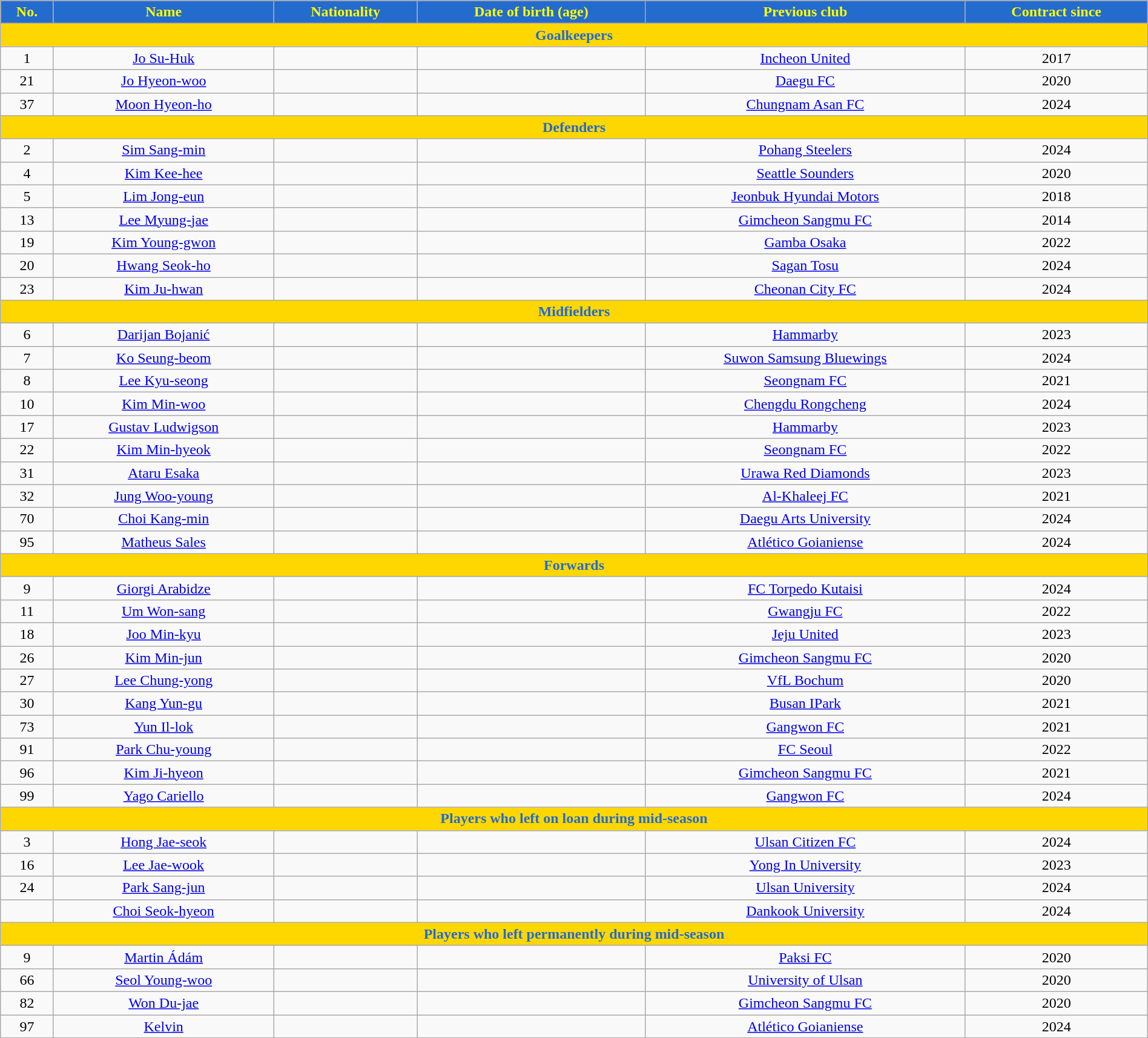<table class="wikitable" style="text-align:center; font-size:100%; width:100%;">
<tr>
<th style="background:#246BCE; color:yellow; text-align:center;">No.</th>
<th style="background:#246BCE; color:yellow; text-align:center;">Name</th>
<th style="background:#246BCE; color:yellow; text-align:center;">Nationality</th>
<th style="background:#246BCE; color:yellow; text-align:center;">Date of birth (age)</th>
<th style="background:#246BCE; color:yellow; text-align:center;">Previous club</th>
<th style="background:#246BCE; color:yellow; text-align:center;">Contract since</th>
</tr>
<tr>
<th colspan="7" style="background:gold; color:#246BCE; text-align:center;">Goalkeepers</th>
</tr>
<tr>
<td>1</td>
<td><a href='#'>Jo Su-Huk</a></td>
<td></td>
<td></td>
<td> <a href='#'>Incheon United</a></td>
<td>2017</td>
</tr>
<tr>
<td>21</td>
<td><a href='#'>Jo Hyeon-woo</a></td>
<td></td>
<td></td>
<td> <a href='#'>Daegu FC</a></td>
<td>2020</td>
</tr>
<tr>
<td>37</td>
<td><a href='#'>Moon Hyeon-ho</a></td>
<td></td>
<td></td>
<td> <a href='#'>Chungnam Asan FC</a></td>
<td>2024</td>
</tr>
<tr>
<th colspan="7" style="background:gold; color:#246BCE; text-align:center;">Defenders</th>
</tr>
<tr>
<td>2</td>
<td><a href='#'>Sim Sang-min</a></td>
<td></td>
<td></td>
<td> <a href='#'>Pohang Steelers</a></td>
<td>2024</td>
</tr>
<tr>
<td>4</td>
<td><a href='#'>Kim Kee-hee</a></td>
<td></td>
<td></td>
<td> <a href='#'>Seattle Sounders</a></td>
<td>2020</td>
</tr>
<tr>
<td>5</td>
<td><a href='#'>Lim Jong-eun</a></td>
<td></td>
<td></td>
<td> <a href='#'>Jeonbuk Hyundai Motors</a></td>
<td>2018</td>
</tr>
<tr>
<td>13</td>
<td><a href='#'>Lee Myung-jae</a></td>
<td></td>
<td></td>
<td> <a href='#'>Gimcheon Sangmu FC</a></td>
<td>2014</td>
</tr>
<tr>
<td>19</td>
<td><a href='#'>Kim Young-gwon</a></td>
<td></td>
<td></td>
<td> <a href='#'>Gamba Osaka</a></td>
<td>2022</td>
</tr>
<tr>
<td>20</td>
<td><a href='#'>Hwang Seok-ho</a></td>
<td></td>
<td></td>
<td> <a href='#'>Sagan Tosu</a></td>
<td>2024</td>
</tr>
<tr>
<td>23</td>
<td><a href='#'>Kim Ju-hwan</a></td>
<td></td>
<td></td>
<td> <a href='#'>Cheonan City FC</a></td>
<td>2024</td>
</tr>
<tr>
<th colspan="7" style="background:gold; color:#246BCE; text-align:center;">Midfielders</th>
</tr>
<tr>
<td>6</td>
<td><a href='#'>Darijan Bojanić</a></td>
<td></td>
<td></td>
<td> <a href='#'>Hammarby</a></td>
<td>2023</td>
</tr>
<tr>
<td>7</td>
<td><a href='#'>Ko Seung-beom</a></td>
<td></td>
<td></td>
<td> <a href='#'>Suwon Samsung Bluewings</a></td>
<td>2024</td>
</tr>
<tr>
<td>8</td>
<td><a href='#'>Lee Kyu-seong</a></td>
<td></td>
<td></td>
<td> <a href='#'>Seongnam FC</a></td>
<td>2021</td>
</tr>
<tr>
<td>10</td>
<td><a href='#'>Kim Min-woo</a></td>
<td></td>
<td></td>
<td> <a href='#'>Chengdu Rongcheng</a></td>
<td>2024</td>
</tr>
<tr>
<td>17</td>
<td><a href='#'>Gustav Ludwigson</a></td>
<td></td>
<td></td>
<td> <a href='#'>Hammarby</a></td>
<td>2023</td>
</tr>
<tr>
<td>22</td>
<td><a href='#'>Kim Min-hyeok</a></td>
<td></td>
<td></td>
<td> <a href='#'>Seongnam FC</a></td>
<td>2022</td>
</tr>
<tr>
<td>31</td>
<td><a href='#'>Ataru Esaka</a></td>
<td></td>
<td></td>
<td> <a href='#'>Urawa Red Diamonds</a></td>
<td>2023</td>
</tr>
<tr>
<td>32</td>
<td><a href='#'>Jung Woo-young</a></td>
<td></td>
<td></td>
<td> <a href='#'>Al-Khaleej FC</a></td>
<td>2021</td>
</tr>
<tr>
<td>70</td>
<td><a href='#'>Choi Kang-min</a></td>
<td></td>
<td></td>
<td> <a href='#'>Daegu Arts University</a></td>
<td>2024</td>
</tr>
<tr>
<td>95</td>
<td><a href='#'>Matheus Sales</a></td>
<td></td>
<td></td>
<td> <a href='#'>Atlético Goianiense</a></td>
<td>2024</td>
</tr>
<tr>
<th colspan="7" style="background:gold; color:#246BCE; text-align:center;">Forwards</th>
</tr>
<tr>
<td>9</td>
<td><a href='#'>Giorgi Arabidze</a></td>
<td></td>
<td></td>
<td> <a href='#'>FC Torpedo Kutaisi</a></td>
<td>2024</td>
</tr>
<tr>
<td>11</td>
<td><a href='#'>Um Won-sang</a></td>
<td></td>
<td></td>
<td> <a href='#'>Gwangju FC</a></td>
<td>2022</td>
</tr>
<tr>
<td>18</td>
<td><a href='#'>Joo Min-kyu</a></td>
<td></td>
<td></td>
<td> <a href='#'>Jeju United</a></td>
<td>2023</td>
</tr>
<tr>
<td>26</td>
<td><a href='#'>Kim Min-jun</a></td>
<td></td>
<td></td>
<td> <a href='#'>Gimcheon Sangmu FC</a></td>
<td>2020</td>
</tr>
<tr>
<td>27</td>
<td><a href='#'>Lee Chung-yong</a></td>
<td></td>
<td></td>
<td> <a href='#'>VfL Bochum</a></td>
<td>2020</td>
</tr>
<tr>
<td>30</td>
<td><a href='#'>Kang Yun-gu</a></td>
<td></td>
<td></td>
<td> <a href='#'>Busan IPark</a></td>
<td>2021</td>
</tr>
<tr>
<td>73</td>
<td><a href='#'>Yun Il-lok</a></td>
<td></td>
<td></td>
<td> <a href='#'>Gangwon FC</a></td>
<td>2021</td>
</tr>
<tr>
<td>91</td>
<td><a href='#'>Park Chu-young</a></td>
<td></td>
<td></td>
<td> <a href='#'>FC Seoul</a></td>
<td>2022</td>
</tr>
<tr>
<td>96</td>
<td><a href='#'>Kim Ji-hyeon</a></td>
<td></td>
<td></td>
<td> <a href='#'>Gimcheon Sangmu FC</a></td>
<td>2021</td>
</tr>
<tr>
<td>99</td>
<td><a href='#'>Yago Cariello</a></td>
<td></td>
<td></td>
<td> <a href='#'>Gangwon FC</a></td>
<td>2024</td>
</tr>
<tr>
<th colspan="7" style="background:gold; color:#246BCE; text-align:center;">Players who left on loan during mid-season</th>
</tr>
<tr>
<td>3</td>
<td><a href='#'>Hong Jae-seok</a></td>
<td></td>
<td></td>
<td> <a href='#'>Ulsan Citizen FC</a></td>
<td>2024</td>
</tr>
<tr>
<td>16</td>
<td><a href='#'>Lee Jae-wook</a></td>
<td></td>
<td></td>
<td> <a href='#'>Yong In University</a></td>
<td>2023</td>
</tr>
<tr>
<td>24</td>
<td><a href='#'>Park Sang-jun</a></td>
<td></td>
<td></td>
<td> <a href='#'>Ulsan University</a></td>
<td>2024</td>
</tr>
<tr>
<td></td>
<td><a href='#'>Choi Seok-hyeon</a></td>
<td></td>
<td></td>
<td> <a href='#'>Dankook University</a></td>
<td>2024</td>
</tr>
<tr>
<th colspan="7" style="background:gold; color:#246BCE; text-align:center;">Players who left permanently during mid-season</th>
</tr>
<tr>
<td>9</td>
<td><a href='#'>Martin Ádám</a></td>
<td></td>
<td></td>
<td> <a href='#'>Paksi FC</a></td>
<td>2020</td>
</tr>
<tr>
<td>66</td>
<td><a href='#'>Seol Young-woo</a></td>
<td></td>
<td></td>
<td> <a href='#'>University of Ulsan</a></td>
<td>2020</td>
</tr>
<tr>
<td>82</td>
<td><a href='#'>Won Du-jae</a></td>
<td></td>
<td></td>
<td> <a href='#'>Gimcheon Sangmu FC</a></td>
<td>2020</td>
</tr>
<tr>
<td>97</td>
<td><a href='#'>Kelvin</a></td>
<td></td>
<td></td>
<td> <a href='#'>Atlético Goianiense</a></td>
<td>2024</td>
</tr>
<tr>
</tr>
</table>
